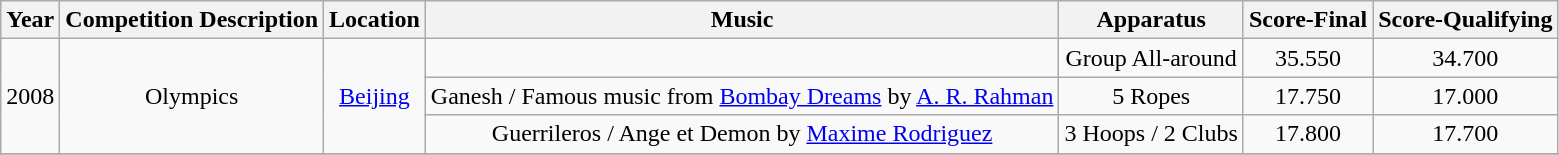<table class="wikitable" style="text-align:center">
<tr>
<th>Year</th>
<th>Competition Description</th>
<th>Location</th>
<th>Music </th>
<th>Apparatus</th>
<th>Score-Final</th>
<th>Score-Qualifying</th>
</tr>
<tr>
<td rowspan="3">2008</td>
<td rowspan="3">Olympics</td>
<td rowspan="3"><a href='#'>Beijing</a></td>
<td></td>
<td>Group All-around</td>
<td>35.550</td>
<td>34.700</td>
</tr>
<tr>
<td>Ganesh / Famous music from <a href='#'>Bombay Dreams</a> by <a href='#'>A. R. Rahman</a></td>
<td>5 Ropes</td>
<td>17.750</td>
<td>17.000</td>
</tr>
<tr>
<td>Guerrileros / Ange et Demon by <a href='#'>Maxime Rodriguez</a></td>
<td>3 Hoops / 2 Clubs</td>
<td>17.800</td>
<td>17.700</td>
</tr>
<tr>
</tr>
</table>
